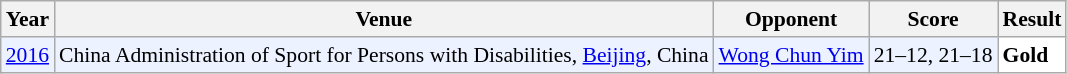<table class="sortable wikitable" style="font-size: 90%;">
<tr>
<th>Year</th>
<th>Venue</th>
<th>Opponent</th>
<th>Score</th>
<th>Result</th>
</tr>
<tr style="background:#ECF2FF">
<td align="center"><a href='#'>2016</a></td>
<td align="left">China Administration of Sport for Persons with Disabilities, <a href='#'>Beijing</a>, China</td>
<td align="left"> <a href='#'>Wong Chun Yim</a></td>
<td align="left">21–12, 21–18</td>
<td style="text-align:left; background:white"> <strong>Gold</strong></td>
</tr>
</table>
